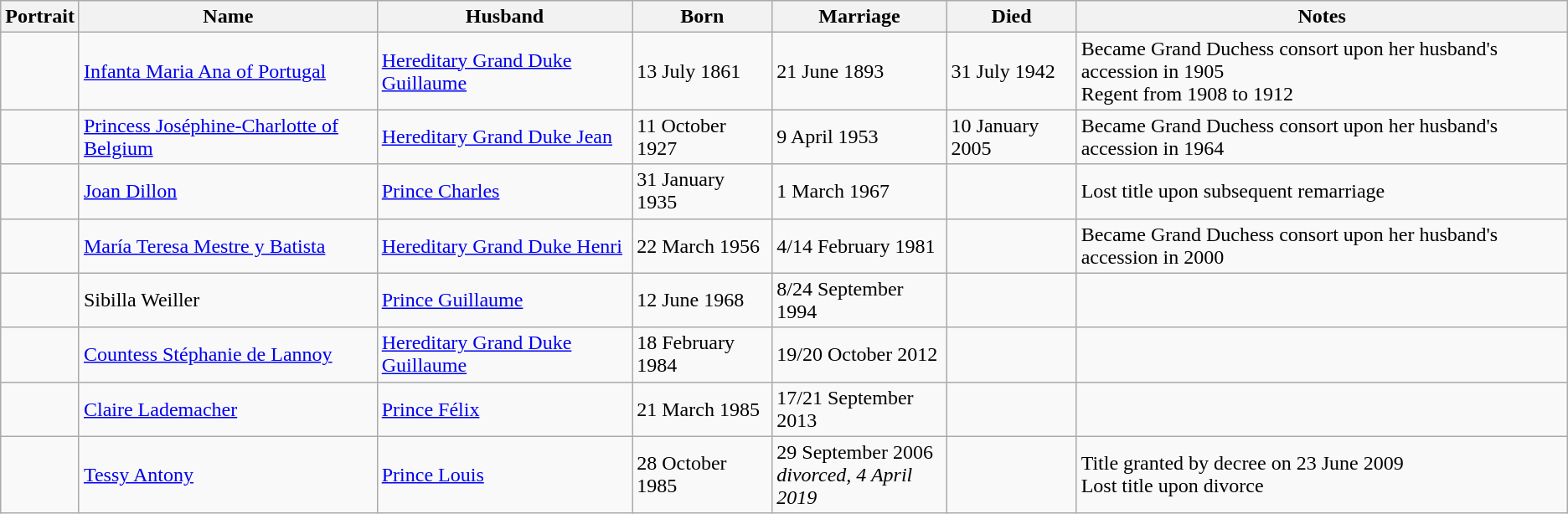<table class="wikitable">
<tr>
<th>Portrait</th>
<th>Name</th>
<th>Husband</th>
<th>Born</th>
<th>Marriage</th>
<th>Died</th>
<th>Notes</th>
</tr>
<tr>
<td></td>
<td><a href='#'>Infanta Maria Ana of Portugal</a></td>
<td><a href='#'>Hereditary Grand Duke Guillaume</a></td>
<td>13 July 1861</td>
<td>21 June 1893</td>
<td>31 July 1942</td>
<td>Became Grand Duchess consort upon her husband's accession in 1905<br>Regent from 1908 to 1912</td>
</tr>
<tr>
<td></td>
<td><a href='#'>Princess Joséphine-Charlotte of Belgium</a></td>
<td><a href='#'>Hereditary Grand Duke Jean</a></td>
<td>11 October 1927</td>
<td>9 April 1953</td>
<td>10 January 2005</td>
<td>Became Grand Duchess consort upon her husband's accession in 1964</td>
</tr>
<tr>
<td></td>
<td><a href='#'>Joan Dillon</a></td>
<td><a href='#'>Prince Charles</a></td>
<td>31 January 1935</td>
<td>1 March 1967</td>
<td></td>
<td>Lost title upon subsequent remarriage</td>
</tr>
<tr>
<td></td>
<td><a href='#'>María Teresa Mestre y Batista</a></td>
<td><a href='#'>Hereditary Grand Duke Henri</a></td>
<td>22 March 1956</td>
<td>4/14 February 1981</td>
<td></td>
<td>Became Grand Duchess consort upon her husband's accession in 2000</td>
</tr>
<tr>
<td></td>
<td>Sibilla Weiller</td>
<td><a href='#'>Prince Guillaume</a></td>
<td>12 June 1968</td>
<td>8/24 September 1994</td>
<td></td>
<td></td>
</tr>
<tr>
<td></td>
<td><a href='#'>Countess Stéphanie de Lannoy</a></td>
<td><a href='#'>Hereditary Grand Duke Guillaume</a></td>
<td>18 February 1984</td>
<td>19/20 October 2012</td>
<td></td>
<td></td>
</tr>
<tr>
<td></td>
<td><a href='#'>Claire Lademacher</a></td>
<td><a href='#'>Prince Félix</a></td>
<td>21 March 1985</td>
<td>17/21 September 2013</td>
<td></td>
<td></td>
</tr>
<tr>
<td></td>
<td><a href='#'>Tessy Antony</a></td>
<td><a href='#'>Prince Louis</a></td>
<td>28 October 1985</td>
<td>29 September 2006<br><em>divorced, 4 April 2019</em></td>
<td></td>
<td>Title granted by decree on 23 June 2009<br>Lost title upon divorce</td>
</tr>
</table>
